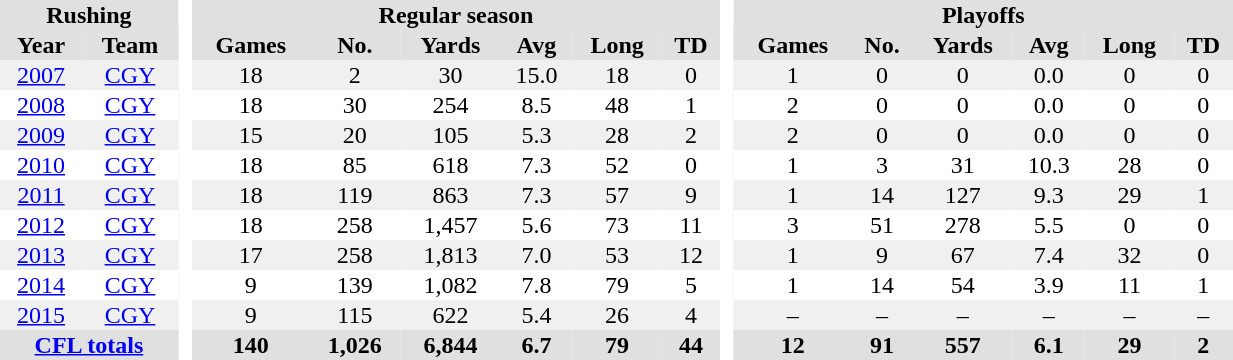<table BORDER="0" CELLPADDING="1" CELLSPACING="0" width="65%" style="text-align:center">
<tr bgcolor="#e0e0e0">
<th colspan="2">Rushing</th>
<th rowspan="100" bgcolor="#ffffff"> </th>
<th colspan="6">Regular season</th>
<th rowspan="100" bgcolor="#ffffff"> </th>
<th colspan="6">Playoffs</th>
</tr>
<tr bgcolor="#e0e0e0">
<th>Year</th>
<th>Team</th>
<th>Games</th>
<th>No.</th>
<th>Yards</th>
<th>Avg</th>
<th>Long</th>
<th>TD</th>
<th>Games</th>
<th>No.</th>
<th>Yards</th>
<th>Avg</th>
<th>Long</th>
<th>TD</th>
</tr>
<tr ALIGN="centre" bgcolor="#f0f0f0">
<td><a href='#'>2007</a></td>
<td><a href='#'>CGY</a></td>
<td>18</td>
<td>2</td>
<td>30</td>
<td>15.0</td>
<td>18</td>
<td>0</td>
<td>1</td>
<td>0</td>
<td>0</td>
<td>0.0</td>
<td>0</td>
<td>0</td>
</tr>
<tr ALIGN="centre">
<td><a href='#'>2008</a></td>
<td><a href='#'>CGY</a></td>
<td>18</td>
<td>30</td>
<td>254</td>
<td>8.5</td>
<td>48</td>
<td>1</td>
<td>2</td>
<td>0</td>
<td>0</td>
<td>0.0</td>
<td>0</td>
<td>0</td>
</tr>
<tr ALIGN="centre" bgcolor="#f0f0f0">
<td><a href='#'>2009</a></td>
<td><a href='#'>CGY</a></td>
<td>15</td>
<td>20</td>
<td>105</td>
<td>5.3</td>
<td>28</td>
<td>2</td>
<td>2</td>
<td>0</td>
<td>0</td>
<td>0.0</td>
<td>0</td>
<td>0</td>
</tr>
<tr ALIGN="centre">
<td><a href='#'>2010</a></td>
<td><a href='#'>CGY</a></td>
<td>18</td>
<td>85</td>
<td>618</td>
<td>7.3</td>
<td>52</td>
<td>0</td>
<td>1</td>
<td>3</td>
<td>31</td>
<td>10.3</td>
<td>28</td>
<td>0</td>
</tr>
<tr ALIGN="centre" bgcolor="#f0f0f0">
<td><a href='#'>2011</a></td>
<td><a href='#'>CGY</a></td>
<td>18</td>
<td>119</td>
<td>863</td>
<td>7.3</td>
<td>57</td>
<td>9</td>
<td>1</td>
<td>14</td>
<td>127</td>
<td>9.3</td>
<td>29</td>
<td>1</td>
</tr>
<tr ALIGN="centre">
<td><a href='#'>2012</a></td>
<td><a href='#'>CGY</a></td>
<td>18</td>
<td>258</td>
<td>1,457</td>
<td>5.6</td>
<td>73</td>
<td>11</td>
<td>3</td>
<td>51</td>
<td>278</td>
<td>5.5</td>
<td>0</td>
<td>0</td>
</tr>
<tr ALIGN="centre" bgcolor="#f0f0f0">
<td><a href='#'>2013</a></td>
<td><a href='#'>CGY</a></td>
<td>17</td>
<td>258</td>
<td>1,813</td>
<td>7.0</td>
<td>53</td>
<td>12</td>
<td>1</td>
<td>9</td>
<td>67</td>
<td>7.4</td>
<td>32</td>
<td>0</td>
</tr>
<tr ALIGN="centre">
<td><a href='#'>2014</a></td>
<td><a href='#'>CGY</a></td>
<td>9</td>
<td>139</td>
<td>1,082</td>
<td>7.8</td>
<td>79</td>
<td>5</td>
<td>1</td>
<td>14</td>
<td>54</td>
<td>3.9</td>
<td>11</td>
<td>1</td>
</tr>
<tr ALIGN="centre" bgcolor="#f0f0f0">
<td><a href='#'>2015</a></td>
<td><a href='#'>CGY</a></td>
<td>9</td>
<td>115</td>
<td>622</td>
<td>5.4</td>
<td>26</td>
<td>4</td>
<td>–</td>
<td>–</td>
<td>–</td>
<td>–</td>
<td>–</td>
<td>–</td>
</tr>
<tr bgcolor="#e0e0e0">
<th colspan="2"><a href='#'>CFL totals</a></th>
<th>140</th>
<th>1,026</th>
<th>6,844</th>
<th>6.7</th>
<th>79</th>
<th>44</th>
<th>12</th>
<th>91</th>
<th>557</th>
<th>6.1</th>
<th>29</th>
<th>2</th>
</tr>
</table>
